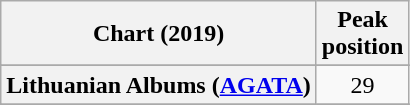<table class="wikitable sortable plainrowheaders" style="text-align:center">
<tr>
<th scope="col">Chart (2019)</th>
<th scope="col">Peak<br>position</th>
</tr>
<tr>
</tr>
<tr>
</tr>
<tr>
</tr>
<tr>
</tr>
<tr>
</tr>
<tr>
</tr>
<tr>
<th scope="row">Lithuanian Albums (<a href='#'>AGATA</a>)</th>
<td>29</td>
</tr>
<tr>
</tr>
<tr>
</tr>
<tr>
</tr>
</table>
